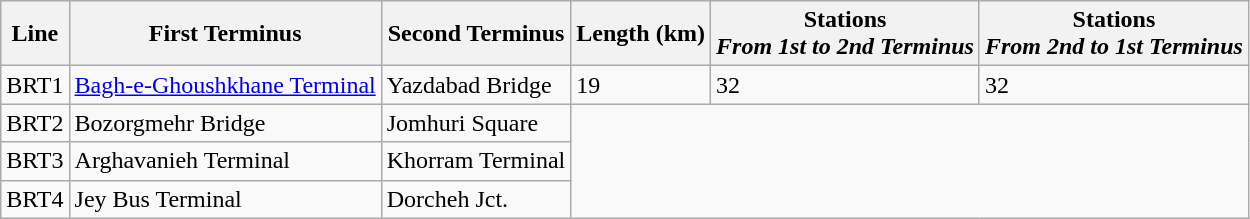<table class="wikitable sortable">
<tr>
<th>Line</th>
<th>First Terminus</th>
<th>Second Terminus</th>
<th>Length (km)</th>
<th>Stations<br><em>From 1st to 2nd Terminus</em></th>
<th>Stations<br><em>From 2nd to 1st Terminus</em></th>
</tr>
<tr>
<td>BRT1</td>
<td><a href='#'>Bagh-e-Ghoushkhane Terminal</a></td>
<td>Yazdabad Bridge</td>
<td>19</td>
<td>32</td>
<td>32</td>
</tr>
<tr>
<td>BRT2</td>
<td>Bozorgmehr Bridge</td>
<td>Jomhuri Square</td>
</tr>
<tr>
<td>BRT3</td>
<td>Arghavanieh Terminal</td>
<td>Khorram Terminal</td>
</tr>
<tr>
<td>BRT4</td>
<td>Jey Bus Terminal</td>
<td>Dorcheh Jct.</td>
</tr>
</table>
